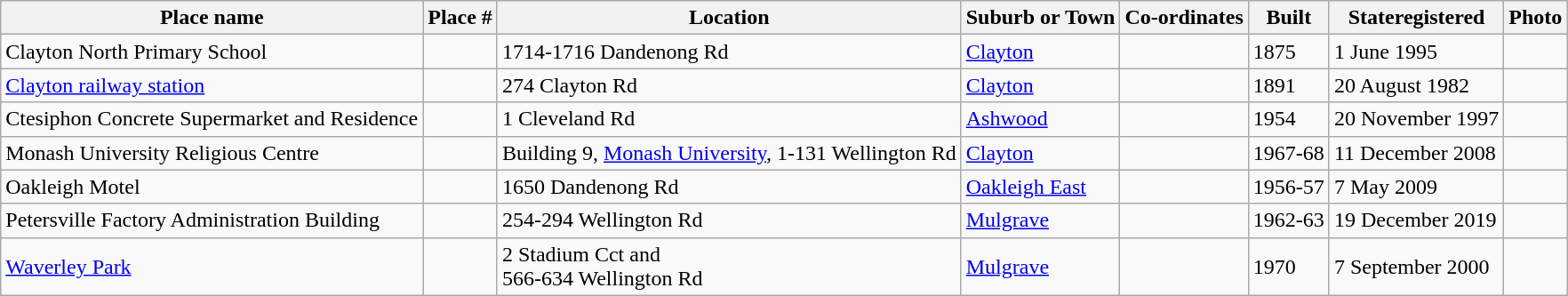<table class="wikitable sortable">
<tr>
<th>Place name</th>
<th>Place #</th>
<th>Location</th>
<th>Suburb or Town</th>
<th>Co-ordinates</th>
<th>Built</th>
<th>Stateregistered</th>
<th class="unsortable">Photo</th>
</tr>
<tr>
<td>Clayton North Primary School</td>
<td></td>
<td>1714-1716 Dandenong Rd</td>
<td><a href='#'>Clayton</a></td>
<td></td>
<td>1875</td>
<td>1 June 1995</td>
<td></td>
</tr>
<tr>
<td><a href='#'>Clayton railway station</a></td>
<td></td>
<td>274 Clayton Rd</td>
<td><a href='#'>Clayton</a></td>
<td></td>
<td>1891</td>
<td>20 August 1982</td>
<td></td>
</tr>
<tr>
<td>Ctesiphon Concrete Supermarket and Residence</td>
<td></td>
<td>1 Cleveland Rd</td>
<td><a href='#'>Ashwood</a></td>
<td></td>
<td>1954</td>
<td>20 November 1997</td>
<td></td>
</tr>
<tr>
<td>Monash University Religious Centre</td>
<td></td>
<td>Building 9, <a href='#'>Monash University</a>, 1-131 Wellington Rd</td>
<td><a href='#'>Clayton</a></td>
<td></td>
<td>1967-68</td>
<td>11 December 2008</td>
<td></td>
</tr>
<tr>
<td>Oakleigh Motel</td>
<td></td>
<td>1650 Dandenong Rd</td>
<td><a href='#'>Oakleigh East</a></td>
<td></td>
<td>1956-57</td>
<td>7 May 2009</td>
<td></td>
</tr>
<tr>
<td>Petersville Factory Administration Building</td>
<td></td>
<td>254-294 Wellington Rd</td>
<td><a href='#'>Mulgrave</a></td>
<td></td>
<td>1962-63</td>
<td>19 December 2019</td>
<td></td>
</tr>
<tr>
<td><a href='#'>Waverley Park</a></td>
<td></td>
<td>2 Stadium Cct and<br>566-634 Wellington Rd</td>
<td><a href='#'>Mulgrave</a></td>
<td></td>
<td>1970</td>
<td>7 September 2000</td>
<td></td>
</tr>
</table>
